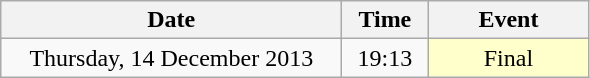<table class = "wikitable" style="text-align:center;">
<tr>
<th width=220>Date</th>
<th width=50>Time</th>
<th width=100>Event</th>
</tr>
<tr>
<td>Thursday, 14 December 2013</td>
<td>19:13</td>
<td bgcolor=ffffcc>Final</td>
</tr>
</table>
